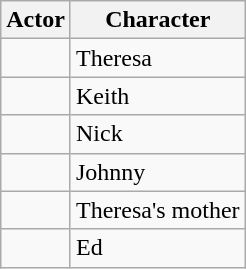<table class="wikitable floatright">
<tr>
<th>Actor</th>
<th>Character </th>
</tr>
<tr>
<td></td>
<td>Theresa</td>
</tr>
<tr>
<td></td>
<td>Keith</td>
</tr>
<tr>
<td></td>
<td>Nick</td>
</tr>
<tr>
<td></td>
<td>Johnny</td>
</tr>
<tr>
<td></td>
<td>Theresa's mother</td>
</tr>
<tr>
<td></td>
<td>Ed</td>
</tr>
</table>
